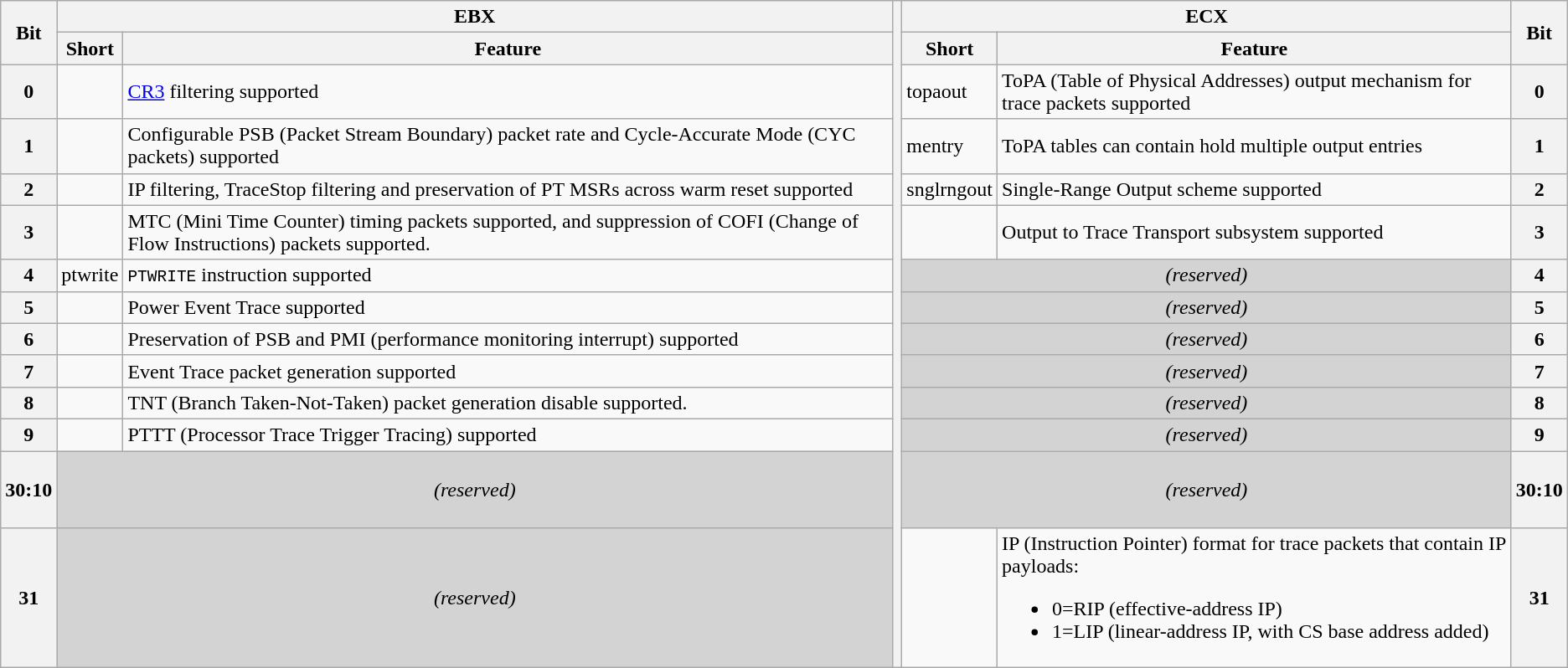<table class="wikitable">
<tr>
<th rowspan=2>Bit</th>
<th colspan=2>EBX</th>
<th rowspan=14></th>
<th colspan=2>ECX</th>
<th rowspan=2>Bit</th>
</tr>
<tr>
<th>Short</th>
<th>Feature</th>
<th>Short</th>
<th>Feature</th>
</tr>
<tr>
<th>0</th>
<td></td>
<td><a href='#'>CR3</a> filtering supported</td>
<td>topaout</td>
<td>ToPA (Table of Physical Addresses) output mechanism for trace packets supported</td>
<th>0</th>
</tr>
<tr>
<th>1</th>
<td></td>
<td>Configurable PSB (Packet Stream Boundary) packet rate and Cycle-Accurate Mode (CYC packets) supported</td>
<td>mentry</td>
<td>ToPA tables can contain hold multiple output entries</td>
<th>1</th>
</tr>
<tr>
<th>2</th>
<td></td>
<td>IP filtering, TraceStop filtering and preservation of PT MSRs across warm reset supported</td>
<td>snglrngout</td>
<td>Single-Range Output scheme supported</td>
<th>2</th>
</tr>
<tr>
<th>3</th>
<td></td>
<td>MTC (Mini Time Counter) timing packets supported, and suppression of COFI (Change of Flow Instructions) packets supported.</td>
<td></td>
<td>Output to Trace Transport subsystem supported</td>
<th>3</th>
</tr>
<tr>
<th>4</th>
<td>ptwrite</td>
<td><code>PTWRITE</code> instruction supported</td>
<td colspan="2" style="text-align:center; background:lightgrey;"><em>(reserved)</em></td>
<th>4</th>
</tr>
<tr>
<th>5</th>
<td></td>
<td>Power Event Trace supported</td>
<td colspan="2" style="text-align:center; background:lightgrey;"><em>(reserved)</em></td>
<th>5</th>
</tr>
<tr>
<th>6</th>
<td></td>
<td>Preservation of PSB and PMI (performance monitoring interrupt) supported</td>
<td colspan="2" style="text-align:center; background:lightgrey;"><em>(reserved)</em></td>
<th>6</th>
</tr>
<tr>
<th>7</th>
<td></td>
<td>Event Trace packet generation supported</td>
<td colspan="2" style="text-align:center; background:lightgrey;"><em>(reserved)</em></td>
<th>7</th>
</tr>
<tr>
<th>8</th>
<td></td>
<td>TNT (Branch Taken-Not-Taken) packet generation disable supported.</td>
<td colspan="2" style="text-align:center; background:lightgrey;"><em>(reserved)</em></td>
<th>8</th>
</tr>
<tr>
<th>9</th>
<td></td>
<td>PTTT (Processor Trace Trigger Tracing) supported</td>
<td colspan="2" style="text-align:center; background:lightgrey;"><em>(reserved)</em></td>
<th>9</th>
</tr>
<tr>
<th><br>30:10<br> </th>
<td colspan="2" style="text-align:center; background:lightgrey;"><em>(reserved)</em></td>
<td colspan="2" style="text-align:center; background:lightgrey;"><em>(reserved)</em></td>
<th><br>30:10<br> </th>
</tr>
<tr>
<th>31</th>
<td colspan="2" style="text-align:center; background:lightgrey;"><em>(reserved)</em></td>
<td></td>
<td>IP (Instruction Pointer) format for trace packets that contain IP payloads:<br><ul><li>0=RIP (effective-address IP)</li><li>1=LIP (linear-address IP, with CS base address added)</li></ul></td>
<th>31</th>
</tr>
</table>
